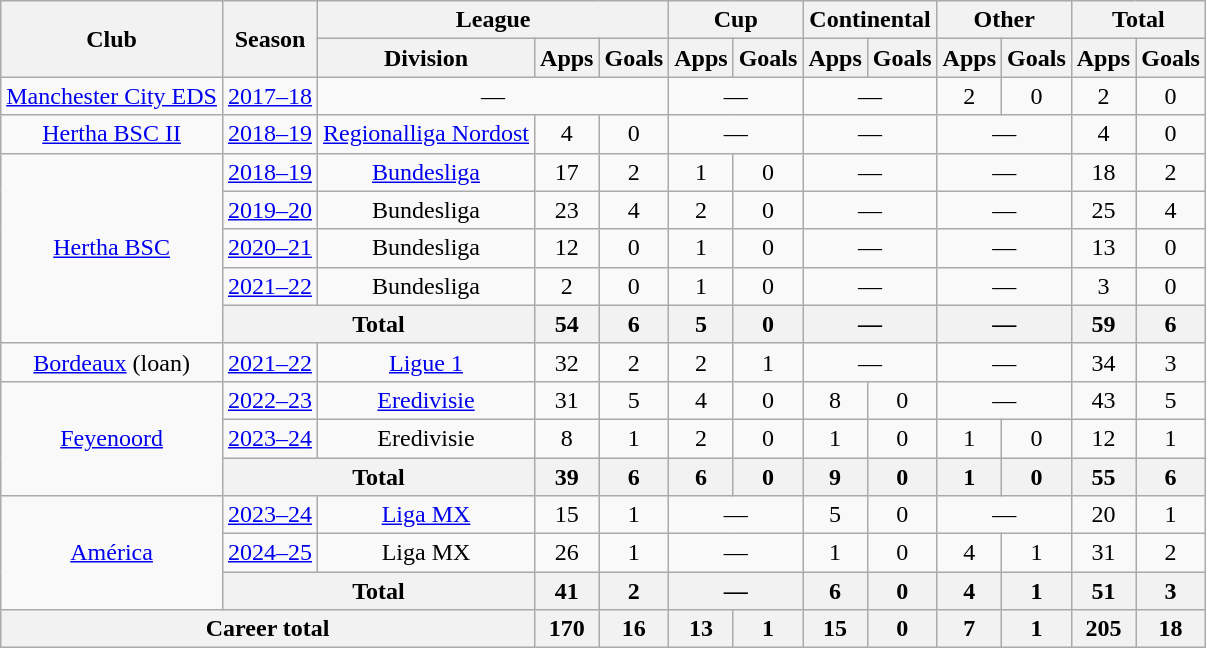<table class="wikitable" style="text-align:center">
<tr>
<th rowspan="2">Club</th>
<th rowspan="2">Season</th>
<th colspan="3">League</th>
<th colspan="2">Cup</th>
<th colspan="2">Continental</th>
<th colspan="2">Other</th>
<th colspan="2">Total</th>
</tr>
<tr>
<th>Division</th>
<th>Apps</th>
<th>Goals</th>
<th>Apps</th>
<th>Goals</th>
<th>Apps</th>
<th>Goals</th>
<th>Apps</th>
<th>Goals</th>
<th>Apps</th>
<th>Goals</th>
</tr>
<tr>
<td><a href='#'>Manchester City EDS</a></td>
<td><a href='#'>2017–18</a></td>
<td colspan="3">—</td>
<td colspan="2">—</td>
<td colspan="2">—</td>
<td>2</td>
<td>0</td>
<td>2</td>
<td>0</td>
</tr>
<tr>
<td><a href='#'>Hertha BSC II</a></td>
<td><a href='#'>2018–19</a></td>
<td><a href='#'>Regionalliga Nordost</a></td>
<td>4</td>
<td>0</td>
<td colspan="2">—</td>
<td colspan="2">—</td>
<td colspan="2">—</td>
<td>4</td>
<td>0</td>
</tr>
<tr>
<td rowspan="5"><a href='#'>Hertha BSC</a></td>
<td><a href='#'>2018–19</a></td>
<td><a href='#'>Bundesliga</a></td>
<td>17</td>
<td>2</td>
<td>1</td>
<td>0</td>
<td colspan="2">—</td>
<td colspan="2">—</td>
<td>18</td>
<td>2</td>
</tr>
<tr>
<td><a href='#'>2019–20</a></td>
<td>Bundesliga</td>
<td>23</td>
<td>4</td>
<td>2</td>
<td>0</td>
<td colspan="2">—</td>
<td colspan="2">—</td>
<td>25</td>
<td>4</td>
</tr>
<tr>
<td><a href='#'>2020–21</a></td>
<td>Bundesliga</td>
<td>12</td>
<td>0</td>
<td>1</td>
<td>0</td>
<td colspan="2">—</td>
<td colspan="2">—</td>
<td>13</td>
<td>0</td>
</tr>
<tr>
<td><a href='#'>2021–22</a></td>
<td>Bundesliga</td>
<td>2</td>
<td>0</td>
<td>1</td>
<td>0</td>
<td colspan="2">—</td>
<td colspan="2">—</td>
<td>3</td>
<td>0</td>
</tr>
<tr>
<th colspan="2">Total</th>
<th>54</th>
<th>6</th>
<th>5</th>
<th>0</th>
<th colspan="2">—</th>
<th colspan="2">—</th>
<th>59</th>
<th>6</th>
</tr>
<tr>
<td><a href='#'>Bordeaux</a> (loan)</td>
<td><a href='#'>2021–22</a></td>
<td><a href='#'>Ligue 1</a></td>
<td>32</td>
<td>2</td>
<td>2</td>
<td>1</td>
<td colspan="2">—</td>
<td colspan="2">—</td>
<td>34</td>
<td>3</td>
</tr>
<tr>
<td rowspan="3"><a href='#'>Feyenoord</a></td>
<td><a href='#'>2022–23</a></td>
<td><a href='#'>Eredivisie</a></td>
<td>31</td>
<td>5</td>
<td>4</td>
<td>0</td>
<td>8</td>
<td>0</td>
<td colspan="2">—</td>
<td>43</td>
<td>5</td>
</tr>
<tr>
<td><a href='#'>2023–24</a></td>
<td>Eredivisie</td>
<td>8</td>
<td>1</td>
<td>2</td>
<td>0</td>
<td>1</td>
<td>0</td>
<td>1</td>
<td>0</td>
<td>12</td>
<td>1</td>
</tr>
<tr>
<th colspan="2">Total</th>
<th>39</th>
<th>6</th>
<th>6</th>
<th>0</th>
<th>9</th>
<th>0</th>
<th>1</th>
<th>0</th>
<th>55</th>
<th>6</th>
</tr>
<tr>
<td rowspan="3"><a href='#'>América</a></td>
<td><a href='#'>2023–24</a></td>
<td><a href='#'>Liga MX</a></td>
<td>15</td>
<td>1</td>
<td colspan="2">—</td>
<td>5</td>
<td>0</td>
<td colspan="2">—</td>
<td>20</td>
<td>1</td>
</tr>
<tr>
<td><a href='#'>2024–25</a></td>
<td>Liga MX</td>
<td>26</td>
<td>1</td>
<td colspan="2">—</td>
<td>1</td>
<td>0</td>
<td>4</td>
<td>1</td>
<td>31</td>
<td>2</td>
</tr>
<tr>
<th colspan="2">Total</th>
<th>41</th>
<th>2</th>
<th colspan="2">—</th>
<th>6</th>
<th>0</th>
<th>4</th>
<th>1</th>
<th>51</th>
<th>3</th>
</tr>
<tr>
<th colspan="3">Career total</th>
<th>170</th>
<th>16</th>
<th>13</th>
<th>1</th>
<th>15</th>
<th>0</th>
<th>7</th>
<th>1</th>
<th>205</th>
<th>18</th>
</tr>
</table>
